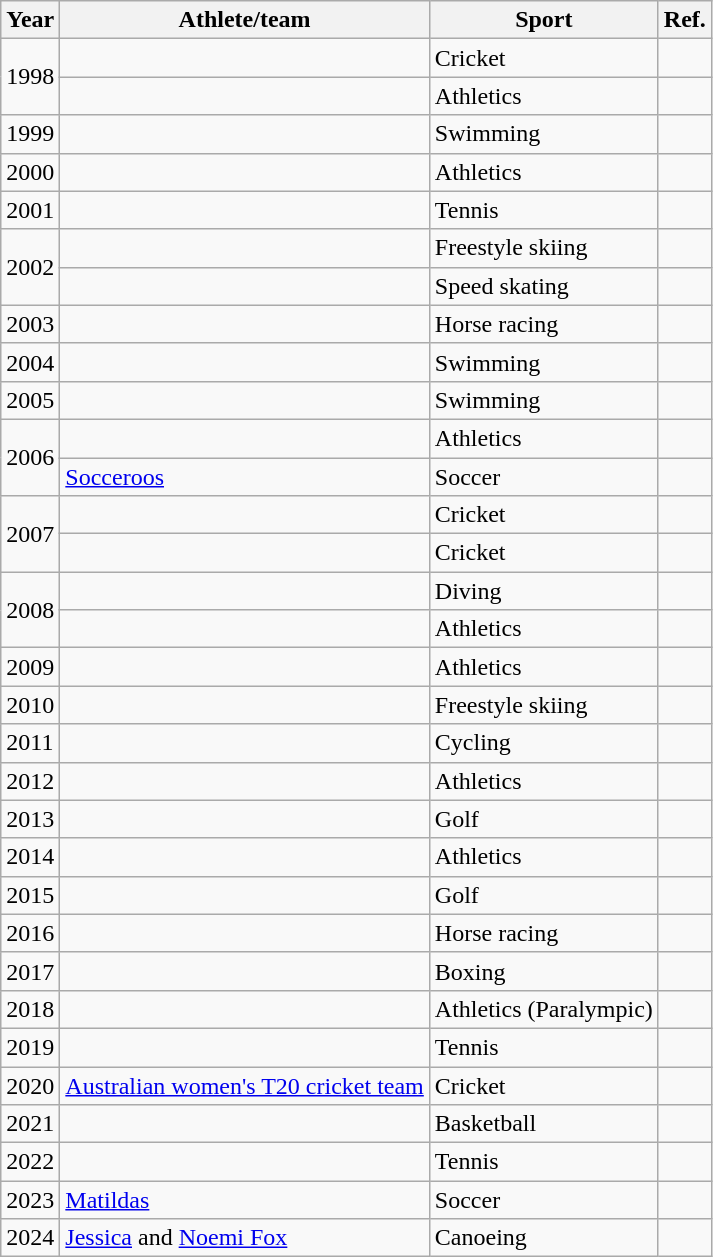<table class="wikitable sortable">
<tr>
<th>Year</th>
<th>Athlete/team</th>
<th>Sport</th>
<th class="unsortable">Ref.</th>
</tr>
<tr>
<td rowspan="2">1998</td>
<td></td>
<td>Cricket</td>
<td></td>
</tr>
<tr>
<td></td>
<td>Athletics</td>
<td></td>
</tr>
<tr>
<td>1999</td>
<td></td>
<td>Swimming</td>
<td></td>
</tr>
<tr>
<td>2000</td>
<td></td>
<td>Athletics</td>
<td></td>
</tr>
<tr>
<td>2001</td>
<td></td>
<td>Tennis</td>
<td></td>
</tr>
<tr>
<td rowspan="2">2002</td>
<td></td>
<td>Freestyle skiing</td>
<td></td>
</tr>
<tr>
<td></td>
<td>Speed skating</td>
<td></td>
</tr>
<tr>
<td>2003</td>
<td></td>
<td>Horse racing</td>
<td></td>
</tr>
<tr>
<td>2004</td>
<td></td>
<td>Swimming</td>
<td></td>
</tr>
<tr>
<td>2005</td>
<td></td>
<td>Swimming</td>
<td></td>
</tr>
<tr>
<td rowspan="2">2006</td>
<td></td>
<td>Athletics</td>
<td></td>
</tr>
<tr>
<td><a href='#'>Socceroos</a></td>
<td>Soccer</td>
<td></td>
</tr>
<tr>
<td rowspan="2">2007</td>
<td></td>
<td>Cricket</td>
<td></td>
</tr>
<tr>
<td></td>
<td>Cricket</td>
<td></td>
</tr>
<tr>
<td rowspan="2">2008</td>
<td></td>
<td>Diving</td>
<td></td>
</tr>
<tr>
<td></td>
<td>Athletics</td>
<td></td>
</tr>
<tr>
<td>2009</td>
<td></td>
<td>Athletics</td>
<td></td>
</tr>
<tr>
<td>2010</td>
<td></td>
<td>Freestyle skiing</td>
<td></td>
</tr>
<tr>
<td>2011</td>
<td></td>
<td>Cycling</td>
<td></td>
</tr>
<tr>
<td>2012</td>
<td></td>
<td>Athletics</td>
<td></td>
</tr>
<tr>
<td>2013</td>
<td></td>
<td>Golf</td>
<td></td>
</tr>
<tr>
<td>2014</td>
<td></td>
<td>Athletics</td>
<td></td>
</tr>
<tr>
<td>2015</td>
<td></td>
<td>Golf</td>
<td></td>
</tr>
<tr>
<td>2016</td>
<td></td>
<td>Horse racing</td>
<td></td>
</tr>
<tr>
<td>2017</td>
<td></td>
<td>Boxing</td>
<td></td>
</tr>
<tr>
<td>2018</td>
<td></td>
<td>Athletics (Paralympic)</td>
<td></td>
</tr>
<tr>
<td>2019</td>
<td></td>
<td>Tennis</td>
<td></td>
</tr>
<tr>
<td>2020</td>
<td><a href='#'>Australian women's T20 cricket team</a></td>
<td>Cricket</td>
<td></td>
</tr>
<tr>
<td>2021</td>
<td></td>
<td>Basketball</td>
<td></td>
</tr>
<tr>
<td>2022</td>
<td></td>
<td>Tennis</td>
<td></td>
</tr>
<tr>
<td>2023</td>
<td><a href='#'>Matildas</a></td>
<td>Soccer</td>
<td></td>
</tr>
<tr>
<td>2024</td>
<td><a href='#'>Jessica</a> and <a href='#'>Noemi Fox</a></td>
<td>Canoeing</td>
<td></td>
</tr>
</table>
